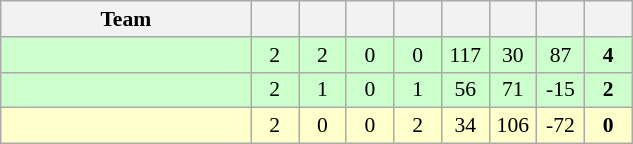<table class="wikitable" style="text-align: center; font-size:90% ">
<tr>
<th width=160>Team</th>
<th width=25></th>
<th width=25></th>
<th width=25></th>
<th width=25></th>
<th width=25></th>
<th width=25></th>
<th width=25></th>
<th width=25></th>
</tr>
<tr bgcolor=ccffcc>
<td align=left></td>
<td>2</td>
<td>2</td>
<td>0</td>
<td>0</td>
<td>117</td>
<td>30</td>
<td>87</td>
<td><strong>4</strong></td>
</tr>
<tr bgcolor=ccffcc>
<td align=left></td>
<td>2</td>
<td>1</td>
<td>0</td>
<td>1</td>
<td>56</td>
<td>71</td>
<td>-15</td>
<td><strong>2</strong></td>
</tr>
<tr bgcolor=ffffcc>
<td align=left></td>
<td>2</td>
<td>0</td>
<td>0</td>
<td>2</td>
<td>34</td>
<td>106</td>
<td>-72</td>
<td><strong>0</strong></td>
</tr>
</table>
